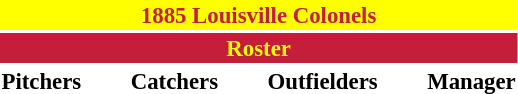<table class="toccolours" style="font-size: 95%;">
<tr>
<th colspan="10" style="background-color: #FFFF00; color: #C41E3A; text-align: center;">1885 Louisville Colonels</th>
</tr>
<tr>
<td colspan="10" style="background-color: #C41E3A; color: yellow; text-align: center;"><strong>Roster</strong></td>
</tr>
<tr>
<td valign="top"><strong>Pitchers</strong><br>



</td>
<td width="25px"></td>
<td valign="top"><strong>Catchers</strong><br>








</td>
<td width="25px"></td>
<td valign="top"><strong>Outfielders</strong><br>



</td>
<td width="25px"></td>
<td valign="top"><strong>Manager</strong><br></td>
</tr>
<tr>
</tr>
</table>
